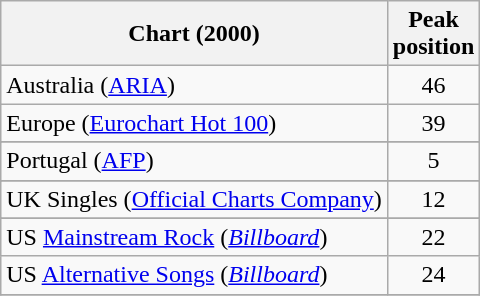<table class="wikitable sortable">
<tr>
<th>Chart (2000)</th>
<th>Peak<br>position</th>
</tr>
<tr>
<td>Australia (<a href='#'>ARIA</a>)</td>
<td align="center">46</td>
</tr>
<tr>
<td>Europe (<a href='#'>Eurochart Hot 100</a>)</td>
<td align="center">39</td>
</tr>
<tr>
</tr>
<tr>
</tr>
<tr>
</tr>
<tr>
</tr>
<tr>
<td>Portugal (<a href='#'>AFP</a>)</td>
<td align="center">5</td>
</tr>
<tr>
</tr>
<tr>
</tr>
<tr>
</tr>
<tr>
<td>UK Singles (<a href='#'>Official Charts Company</a>)</td>
<td align="center">12</td>
</tr>
<tr>
</tr>
<tr>
<td>US <a href='#'>Mainstream Rock</a> (<a href='#'><em>Billboard</em></a>)</td>
<td align="center">22</td>
</tr>
<tr>
<td>US <a href='#'>Alternative Songs</a> (<a href='#'><em>Billboard</em></a>)</td>
<td align="center">24</td>
</tr>
<tr>
</tr>
</table>
